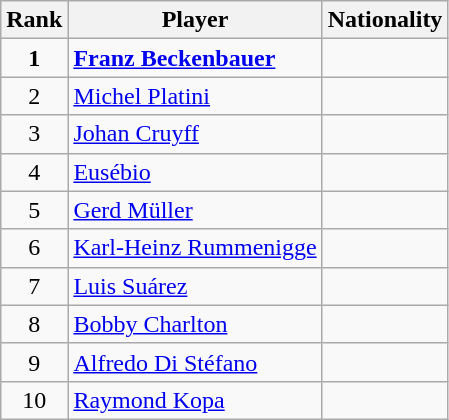<table class="wikitable">
<tr>
<th>Rank</th>
<th>Player</th>
<th>Nationality</th>
</tr>
<tr>
<td align="center"><strong>1</strong></td>
<td><strong><a href='#'>Franz Beckenbauer</a></strong></td>
<td><strong></strong></td>
</tr>
<tr>
<td align="center">2</td>
<td><a href='#'>Michel Platini</a></td>
<td></td>
</tr>
<tr>
<td align="center">3</td>
<td><a href='#'>Johan Cruyff</a></td>
<td></td>
</tr>
<tr>
<td align="center">4</td>
<td><a href='#'>Eusébio</a></td>
<td></td>
</tr>
<tr>
<td align="center">5</td>
<td><a href='#'>Gerd Müller</a></td>
<td></td>
</tr>
<tr>
<td align="center">6</td>
<td><a href='#'>Karl-Heinz Rummenigge</a></td>
<td></td>
</tr>
<tr>
<td align="center">7</td>
<td><a href='#'>Luis Suárez</a></td>
<td></td>
</tr>
<tr>
<td align="center">8</td>
<td><a href='#'>Bobby Charlton</a></td>
<td></td>
</tr>
<tr>
<td align="center">9</td>
<td><a href='#'>Alfredo Di Stéfano</a></td>
<td></td>
</tr>
<tr>
<td align="center">10</td>
<td><a href='#'>Raymond Kopa</a></td>
<td></td>
</tr>
</table>
